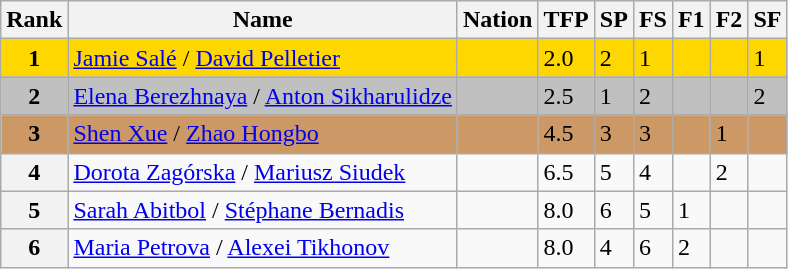<table class="wikitable">
<tr>
<th>Rank</th>
<th>Name</th>
<th>Nation</th>
<th>TFP</th>
<th>SP</th>
<th>FS</th>
<th>F1</th>
<th>F2</th>
<th>SF</th>
</tr>
<tr bgcolor="gold">
<td align="center"><strong>1</strong></td>
<td><a href='#'>Jamie Salé</a> / <a href='#'>David Pelletier</a></td>
<td></td>
<td>2.0</td>
<td>2</td>
<td>1</td>
<td></td>
<td></td>
<td>1</td>
</tr>
<tr bgcolor="silver">
<td align="center"><strong>2</strong></td>
<td><a href='#'>Elena Berezhnaya</a> / <a href='#'>Anton Sikharulidze</a></td>
<td></td>
<td>2.5</td>
<td>1</td>
<td>2</td>
<td></td>
<td></td>
<td>2</td>
</tr>
<tr bgcolor="cc9966">
<td align="center"><strong>3</strong></td>
<td><a href='#'>Shen Xue</a> / <a href='#'>Zhao Hongbo</a></td>
<td></td>
<td>4.5</td>
<td>3</td>
<td>3</td>
<td></td>
<td>1</td>
<td></td>
</tr>
<tr>
<th>4</th>
<td><a href='#'>Dorota Zagórska</a> / <a href='#'>Mariusz Siudek</a></td>
<td></td>
<td>6.5</td>
<td>5</td>
<td>4</td>
<td></td>
<td>2</td>
<td></td>
</tr>
<tr>
<th>5</th>
<td><a href='#'>Sarah Abitbol</a> / <a href='#'>Stéphane Bernadis</a></td>
<td></td>
<td>8.0</td>
<td>6</td>
<td>5</td>
<td>1</td>
<td></td>
<td></td>
</tr>
<tr>
<th>6</th>
<td><a href='#'>Maria Petrova</a> / <a href='#'>Alexei Tikhonov</a></td>
<td></td>
<td>8.0</td>
<td>4</td>
<td>6</td>
<td>2</td>
<td></td>
<td></td>
</tr>
</table>
